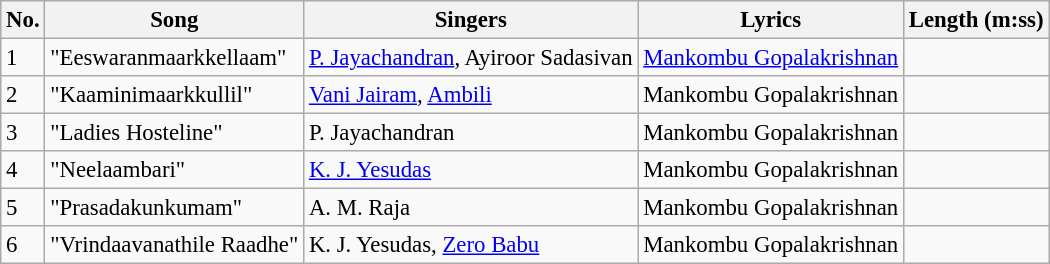<table class="wikitable" style="font-size:95%;">
<tr>
<th>No.</th>
<th>Song</th>
<th>Singers</th>
<th>Lyrics</th>
<th>Length (m:ss)</th>
</tr>
<tr>
<td>1</td>
<td>"Eeswaranmaarkkellaam"</td>
<td><a href='#'>P. Jayachandran</a>, Ayiroor Sadasivan</td>
<td><a href='#'>Mankombu Gopalakrishnan</a></td>
<td></td>
</tr>
<tr>
<td>2</td>
<td>"Kaaminimaarkkullil"</td>
<td><a href='#'>Vani Jairam</a>, <a href='#'>Ambili</a></td>
<td>Mankombu Gopalakrishnan</td>
<td></td>
</tr>
<tr>
<td>3</td>
<td>"Ladies Hosteline"</td>
<td>P. Jayachandran</td>
<td>Mankombu Gopalakrishnan</td>
<td></td>
</tr>
<tr>
<td>4</td>
<td>"Neelaambari"</td>
<td><a href='#'>K. J. Yesudas</a></td>
<td>Mankombu Gopalakrishnan</td>
<td></td>
</tr>
<tr>
<td>5</td>
<td>"Prasadakunkumam"</td>
<td>A. M. Raja</td>
<td>Mankombu Gopalakrishnan</td>
<td></td>
</tr>
<tr>
<td>6</td>
<td>"Vrindaavanathile Raadhe"</td>
<td>K. J. Yesudas, <a href='#'>Zero Babu</a></td>
<td>Mankombu Gopalakrishnan</td>
<td></td>
</tr>
</table>
